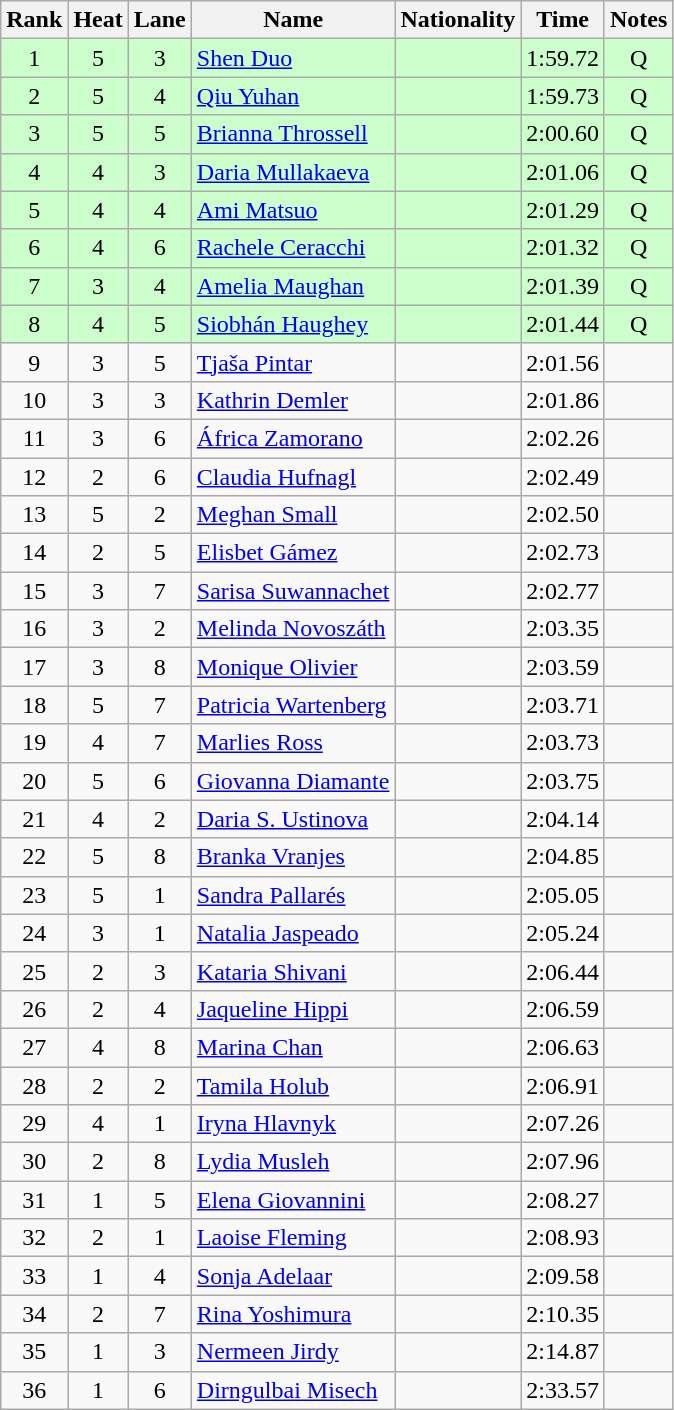<table class="wikitable sortable" style="text-align:center">
<tr>
<th>Rank</th>
<th>Heat</th>
<th>Lane</th>
<th>Name</th>
<th>Nationality</th>
<th>Time</th>
<th>Notes</th>
</tr>
<tr bgcolor=ccffcc>
<td>1</td>
<td>5</td>
<td>3</td>
<td align=left><a href='#'>Shen Duo</a></td>
<td align=left></td>
<td>1:59.72</td>
<td>Q</td>
</tr>
<tr bgcolor=ccffcc>
<td>2</td>
<td>5</td>
<td>4</td>
<td align=left><a href='#'>Qiu Yuhan</a></td>
<td align=left></td>
<td>1:59.73</td>
<td>Q</td>
</tr>
<tr bgcolor=ccffcc>
<td>3</td>
<td>5</td>
<td>5</td>
<td align=left><a href='#'>Brianna Throssell</a></td>
<td align=left></td>
<td>2:00.60</td>
<td>Q</td>
</tr>
<tr bgcolor=ccffcc>
<td>4</td>
<td>4</td>
<td>3</td>
<td align=left><a href='#'>Daria Mullakaeva</a></td>
<td align=left></td>
<td>2:01.06</td>
<td>Q</td>
</tr>
<tr bgcolor=ccffcc>
<td>5</td>
<td>4</td>
<td>4</td>
<td align=left><a href='#'>Ami Matsuo</a></td>
<td align=left></td>
<td>2:01.29</td>
<td>Q</td>
</tr>
<tr bgcolor=ccffcc>
<td>6</td>
<td>4</td>
<td>6</td>
<td align=left><a href='#'>Rachele Ceracchi</a></td>
<td align=left></td>
<td>2:01.32</td>
<td>Q</td>
</tr>
<tr bgcolor=ccffcc>
<td>7</td>
<td>3</td>
<td>4</td>
<td align=left><a href='#'>Amelia Maughan</a></td>
<td align=left></td>
<td>2:01.39</td>
<td>Q</td>
</tr>
<tr bgcolor=ccffcc>
<td>8</td>
<td>4</td>
<td>5</td>
<td align=left><a href='#'>Siobhán Haughey</a></td>
<td align=left></td>
<td>2:01.44</td>
<td>Q</td>
</tr>
<tr>
<td>9</td>
<td>3</td>
<td>5</td>
<td align=left><a href='#'>Tjaša Pintar</a></td>
<td align=left></td>
<td>2:01.56</td>
<td></td>
</tr>
<tr>
<td>10</td>
<td>3</td>
<td>3</td>
<td align=left><a href='#'>Kathrin Demler</a></td>
<td align=left></td>
<td>2:01.86</td>
<td></td>
</tr>
<tr>
<td>11</td>
<td>3</td>
<td>6</td>
<td align=left><a href='#'>África Zamorano</a></td>
<td align=left></td>
<td>2:02.26</td>
<td></td>
</tr>
<tr>
<td>12</td>
<td>2</td>
<td>6</td>
<td align=left><a href='#'>Claudia Hufnagl</a></td>
<td align=left></td>
<td>2:02.49</td>
<td></td>
</tr>
<tr>
<td>13</td>
<td>5</td>
<td>2</td>
<td align=left><a href='#'>Meghan Small</a></td>
<td align=left></td>
<td>2:02.50</td>
<td></td>
</tr>
<tr>
<td>14</td>
<td>2</td>
<td>5</td>
<td align=left><a href='#'>Elisbet Gámez</a></td>
<td align=left></td>
<td>2:02.73</td>
<td></td>
</tr>
<tr>
<td>15</td>
<td>3</td>
<td>7</td>
<td align=left><a href='#'>Sarisa Suwannachet</a></td>
<td align=left></td>
<td>2:02.77</td>
<td></td>
</tr>
<tr>
<td>16</td>
<td>3</td>
<td>2</td>
<td align=left><a href='#'>Melinda Novoszáth</a></td>
<td align=left></td>
<td>2:03.35</td>
<td></td>
</tr>
<tr>
<td>17</td>
<td>3</td>
<td>8</td>
<td align=left><a href='#'>Monique Olivier</a></td>
<td align=left></td>
<td>2:03.59</td>
<td></td>
</tr>
<tr>
<td>18</td>
<td>5</td>
<td>7</td>
<td align=left><a href='#'>Patricia Wartenberg</a></td>
<td align=left></td>
<td>2:03.71</td>
<td></td>
</tr>
<tr>
<td>19</td>
<td>4</td>
<td>7</td>
<td align=left><a href='#'>Marlies Ross</a></td>
<td align=left></td>
<td>2:03.73</td>
<td></td>
</tr>
<tr>
<td>20</td>
<td>5</td>
<td>6</td>
<td align=left><a href='#'>Giovanna Diamante</a></td>
<td align=left></td>
<td>2:03.75</td>
<td></td>
</tr>
<tr>
<td>21</td>
<td>4</td>
<td>2</td>
<td align=left><a href='#'>Daria S. Ustinova</a></td>
<td align=left></td>
<td>2:04.14</td>
<td></td>
</tr>
<tr>
<td>22</td>
<td>5</td>
<td>8</td>
<td align=left><a href='#'>Branka Vranjes</a></td>
<td align=left></td>
<td>2:04.85</td>
<td></td>
</tr>
<tr>
<td>23</td>
<td>5</td>
<td>1</td>
<td align=left><a href='#'>Sandra Pallarés</a></td>
<td align=left></td>
<td>2:05.05</td>
<td></td>
</tr>
<tr>
<td>24</td>
<td>3</td>
<td>1</td>
<td align=left><a href='#'>Natalia Jaspeado</a></td>
<td align=left></td>
<td>2:05.24</td>
<td></td>
</tr>
<tr>
<td>25</td>
<td>2</td>
<td>3</td>
<td align=left><a href='#'>Kataria Shivani</a></td>
<td align=left></td>
<td>2:06.44</td>
<td></td>
</tr>
<tr>
<td>26</td>
<td>2</td>
<td>4</td>
<td align=left><a href='#'>Jaqueline Hippi</a></td>
<td align=left></td>
<td>2:06.59</td>
<td></td>
</tr>
<tr>
<td>27</td>
<td>4</td>
<td>8</td>
<td align=left><a href='#'>Marina Chan</a></td>
<td align=left></td>
<td>2:06.63</td>
<td></td>
</tr>
<tr>
<td>28</td>
<td>2</td>
<td>2</td>
<td align=left><a href='#'>Tamila Holub</a></td>
<td align=left></td>
<td>2:06.91</td>
<td></td>
</tr>
<tr>
<td>29</td>
<td>4</td>
<td>1</td>
<td align=left><a href='#'>Iryna Hlavnyk</a></td>
<td align=left></td>
<td>2:07.26</td>
<td></td>
</tr>
<tr>
<td>30</td>
<td>2</td>
<td>8</td>
<td align=left><a href='#'>Lydia Musleh</a></td>
<td align=left></td>
<td>2:07.96</td>
<td></td>
</tr>
<tr>
<td>31</td>
<td>1</td>
<td>5</td>
<td align=left><a href='#'>Elena Giovannini</a></td>
<td align=left></td>
<td>2:08.27</td>
<td></td>
</tr>
<tr>
<td>32</td>
<td>2</td>
<td>1</td>
<td align=left><a href='#'>Laoise Fleming</a></td>
<td align=left></td>
<td>2:08.93</td>
<td></td>
</tr>
<tr>
<td>33</td>
<td>1</td>
<td>4</td>
<td align=left><a href='#'>Sonja Adelaar</a></td>
<td align=left></td>
<td>2:09.58</td>
<td></td>
</tr>
<tr>
<td>34</td>
<td>2</td>
<td>7</td>
<td align=left><a href='#'>Rina Yoshimura</a></td>
<td align=left></td>
<td>2:10.35</td>
<td></td>
</tr>
<tr>
<td>35</td>
<td>1</td>
<td>3</td>
<td align=left><a href='#'>Nermeen Jirdy</a></td>
<td align=left></td>
<td>2:14.87</td>
<td></td>
</tr>
<tr>
<td>36</td>
<td>1</td>
<td>6</td>
<td align=left><a href='#'>Dirngulbai Misech</a></td>
<td align=left></td>
<td>2:33.57</td>
<td></td>
</tr>
</table>
